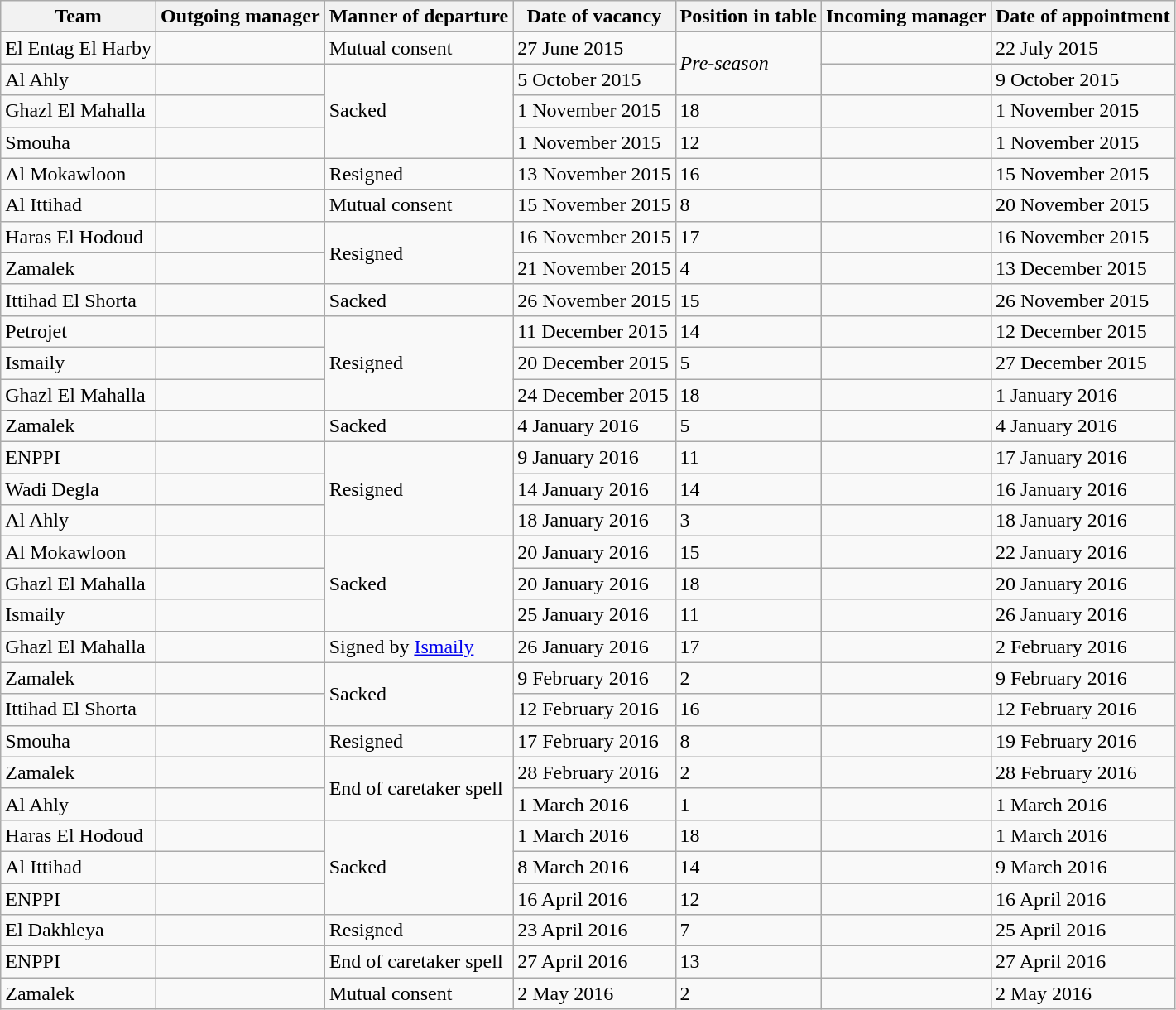<table class="wikitable sortable">
<tr>
<th>Team</th>
<th>Outgoing manager</th>
<th>Manner of departure</th>
<th>Date of vacancy</th>
<th>Position in table</th>
<th>Incoming manager</th>
<th>Date of appointment</th>
</tr>
<tr>
<td>El Entag El Harby</td>
<td> </td>
<td>Mutual consent</td>
<td>27 June 2015</td>
<td rowspan=2><em>Pre-season</em></td>
<td> </td>
<td>22 July 2015</td>
</tr>
<tr>
<td>Al Ahly</td>
<td> </td>
<td rowspan=3>Sacked</td>
<td>5 October 2015</td>
<td> </td>
<td>9 October 2015</td>
</tr>
<tr>
<td>Ghazl El Mahalla</td>
<td> </td>
<td>1 November 2015</td>
<td>18</td>
<td> </td>
<td>1 November 2015</td>
</tr>
<tr>
<td>Smouha</td>
<td> </td>
<td>1 November 2015</td>
<td>12</td>
<td> </td>
<td>1 November 2015</td>
</tr>
<tr>
<td>Al Mokawloon</td>
<td> </td>
<td>Resigned</td>
<td>13 November 2015</td>
<td>16</td>
<td> </td>
<td>15 November 2015</td>
</tr>
<tr>
<td>Al Ittihad</td>
<td> </td>
<td>Mutual consent</td>
<td>15 November 2015</td>
<td>8</td>
<td> </td>
<td>20 November 2015</td>
</tr>
<tr>
<td>Haras El Hodoud</td>
<td> </td>
<td rowspan=2>Resigned</td>
<td>16 November 2015</td>
<td>17</td>
<td> </td>
<td>16 November 2015</td>
</tr>
<tr>
<td>Zamalek</td>
<td> </td>
<td>21 November 2015</td>
<td>4</td>
<td> </td>
<td>13 December 2015</td>
</tr>
<tr>
<td>Ittihad El Shorta</td>
<td> </td>
<td>Sacked</td>
<td>26 November 2015</td>
<td>15</td>
<td> </td>
<td>26 November 2015</td>
</tr>
<tr>
<td>Petrojet</td>
<td> </td>
<td rowspan=3>Resigned</td>
<td>11 December 2015</td>
<td>14</td>
<td> </td>
<td>12 December 2015</td>
</tr>
<tr>
<td>Ismaily</td>
<td> </td>
<td>20 December 2015</td>
<td>5</td>
<td> </td>
<td>27 December 2015</td>
</tr>
<tr>
<td>Ghazl El Mahalla</td>
<td> </td>
<td>24 December 2015</td>
<td>18</td>
<td> </td>
<td>1 January 2016</td>
</tr>
<tr>
<td>Zamalek</td>
<td> </td>
<td>Sacked</td>
<td>4 January 2016</td>
<td>5</td>
<td> </td>
<td>4 January 2016</td>
</tr>
<tr>
<td>ENPPI</td>
<td> </td>
<td rowspan=3>Resigned</td>
<td>9 January 2016</td>
<td>11</td>
<td> </td>
<td>17 January 2016</td>
</tr>
<tr>
<td>Wadi Degla</td>
<td> </td>
<td>14 January 2016</td>
<td>14</td>
<td> </td>
<td>16 January 2016</td>
</tr>
<tr>
<td>Al Ahly</td>
<td> </td>
<td>18 January 2016</td>
<td>3</td>
<td> </td>
<td>18 January 2016</td>
</tr>
<tr>
<td>Al Mokawloon</td>
<td> </td>
<td rowspan=3>Sacked</td>
<td>20 January 2016</td>
<td>15</td>
<td> </td>
<td>22 January 2016</td>
</tr>
<tr>
<td>Ghazl El Mahalla</td>
<td> </td>
<td>20 January 2016</td>
<td>18</td>
<td> </td>
<td>20 January 2016</td>
</tr>
<tr>
<td>Ismaily</td>
<td> </td>
<td>25 January 2016</td>
<td>11</td>
<td> </td>
<td>26 January 2016</td>
</tr>
<tr>
<td>Ghazl El Mahalla</td>
<td> </td>
<td>Signed by <a href='#'>Ismaily</a></td>
<td>26 January 2016</td>
<td>17</td>
<td> </td>
<td>2 February 2016</td>
</tr>
<tr>
<td>Zamalek</td>
<td> </td>
<td rowspan=2>Sacked</td>
<td>9 February 2016</td>
<td>2</td>
<td> </td>
<td>9 February 2016</td>
</tr>
<tr>
<td>Ittihad El Shorta</td>
<td> </td>
<td>12 February 2016</td>
<td>16</td>
<td> </td>
<td>12 February 2016</td>
</tr>
<tr>
<td>Smouha</td>
<td> </td>
<td>Resigned</td>
<td>17 February 2016</td>
<td>8</td>
<td> </td>
<td>19 February 2016</td>
</tr>
<tr>
<td>Zamalek</td>
<td> </td>
<td rowspan=2>End of caretaker spell</td>
<td>28 February 2016</td>
<td>2</td>
<td> </td>
<td>28 February 2016</td>
</tr>
<tr>
<td>Al Ahly</td>
<td> </td>
<td>1 March 2016</td>
<td>1</td>
<td> </td>
<td>1 March 2016</td>
</tr>
<tr>
<td>Haras El Hodoud</td>
<td> </td>
<td rowspan=3>Sacked</td>
<td>1 March 2016</td>
<td>18</td>
<td> </td>
<td>1 March 2016</td>
</tr>
<tr>
<td>Al Ittihad</td>
<td> </td>
<td>8 March 2016</td>
<td>14</td>
<td> </td>
<td>9 March 2016</td>
</tr>
<tr>
<td>ENPPI</td>
<td> </td>
<td>16 April 2016</td>
<td>12</td>
<td> </td>
<td>16 April 2016</td>
</tr>
<tr>
<td>El Dakhleya</td>
<td> </td>
<td>Resigned</td>
<td>23 April 2016</td>
<td>7</td>
<td> </td>
<td>25 April 2016</td>
</tr>
<tr>
<td>ENPPI</td>
<td> </td>
<td>End of caretaker spell</td>
<td>27 April 2016</td>
<td>13</td>
<td> </td>
<td>27 April 2016</td>
</tr>
<tr>
<td>Zamalek</td>
<td> </td>
<td>Mutual consent</td>
<td>2 May 2016</td>
<td>2</td>
<td> </td>
<td>2 May 2016</td>
</tr>
</table>
